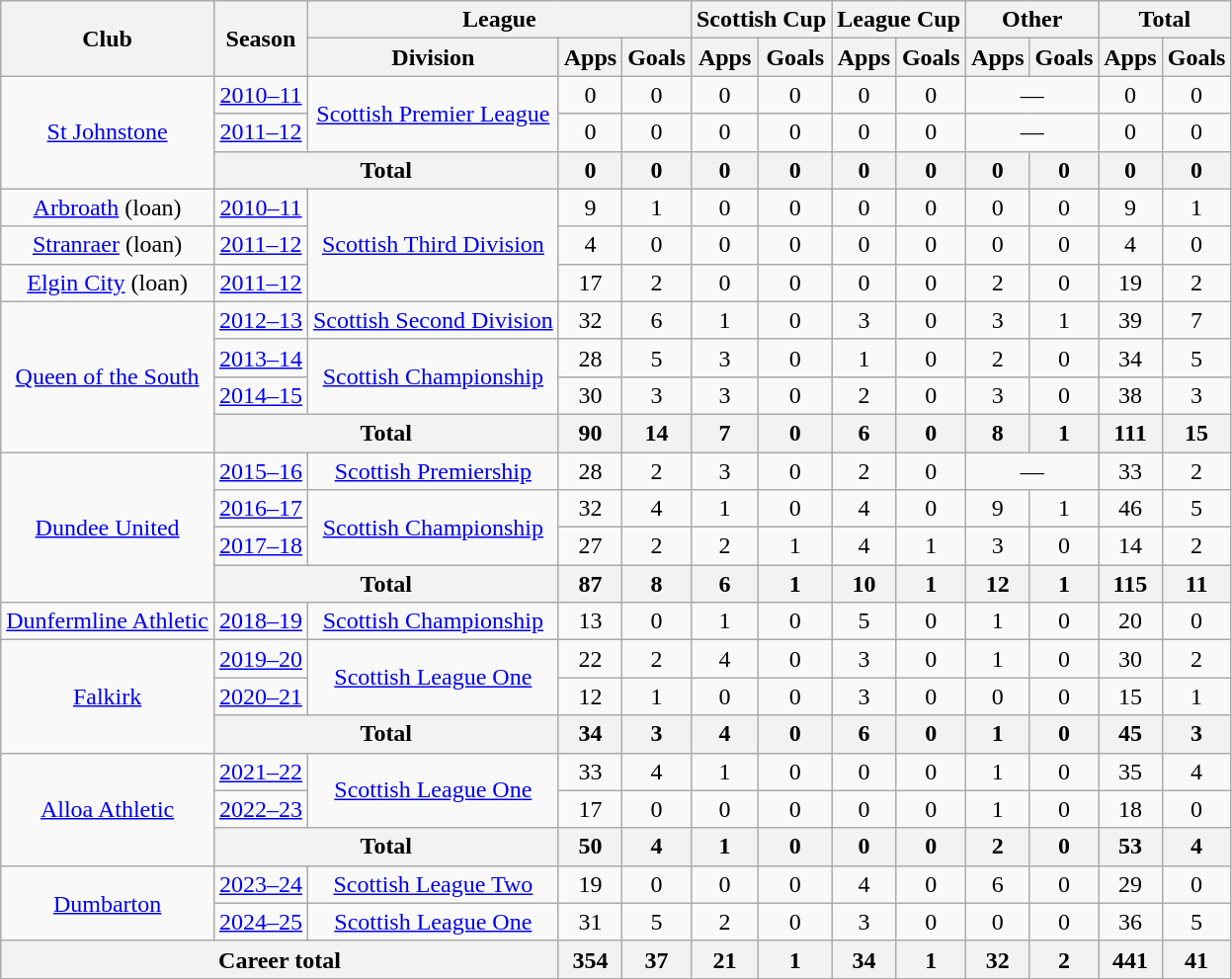<table class="wikitable" style="text-align: center">
<tr>
<th rowspan="2">Club</th>
<th rowspan="2">Season</th>
<th colspan="3">League</th>
<th colspan="2">Scottish Cup</th>
<th colspan="2">League Cup</th>
<th colspan="2">Other</th>
<th colspan="2">Total</th>
</tr>
<tr>
<th>Division</th>
<th>Apps</th>
<th>Goals</th>
<th>Apps</th>
<th>Goals</th>
<th>Apps</th>
<th>Goals</th>
<th>Apps</th>
<th>Goals</th>
<th>Apps</th>
<th>Goals</th>
</tr>
<tr>
<td rowspan="3"><a href='#'>St Johnstone</a></td>
<td><a href='#'>2010–11</a></td>
<td rowspan="2"><a href='#'>Scottish Premier League</a></td>
<td>0</td>
<td>0</td>
<td>0</td>
<td>0</td>
<td>0</td>
<td>0</td>
<td colspan="2">—</td>
<td>0</td>
<td>0</td>
</tr>
<tr>
<td><a href='#'>2011–12</a></td>
<td>0</td>
<td>0</td>
<td>0</td>
<td>0</td>
<td>0</td>
<td>0</td>
<td colspan="2">—</td>
<td>0</td>
<td>0</td>
</tr>
<tr>
<th colspan="2">Total</th>
<th>0</th>
<th>0</th>
<th>0</th>
<th>0</th>
<th>0</th>
<th>0</th>
<th>0</th>
<th>0</th>
<th>0</th>
<th>0</th>
</tr>
<tr>
<td><a href='#'>Arbroath</a> (loan)</td>
<td><a href='#'>2010–11</a></td>
<td rowspan="3"><a href='#'>Scottish Third Division</a></td>
<td>9</td>
<td>1</td>
<td>0</td>
<td>0</td>
<td>0</td>
<td>0</td>
<td>0</td>
<td>0</td>
<td>9</td>
<td>1</td>
</tr>
<tr>
<td><a href='#'>Stranraer</a> (loan)</td>
<td><a href='#'>2011–12</a></td>
<td>4</td>
<td>0</td>
<td>0</td>
<td>0</td>
<td>0</td>
<td>0</td>
<td>0</td>
<td>0</td>
<td>4</td>
<td>0</td>
</tr>
<tr>
<td><a href='#'>Elgin City</a> (loan)</td>
<td><a href='#'>2011–12</a></td>
<td>17</td>
<td>2</td>
<td>0</td>
<td>0</td>
<td>0</td>
<td>0</td>
<td>2</td>
<td>0</td>
<td>19</td>
<td>2</td>
</tr>
<tr>
<td rowspan="4"><a href='#'>Queen of the South</a></td>
<td><a href='#'>2012–13</a></td>
<td><a href='#'>Scottish Second Division</a></td>
<td>32</td>
<td>6</td>
<td>1</td>
<td>0</td>
<td>3</td>
<td>0</td>
<td>3</td>
<td>1</td>
<td>39</td>
<td>7</td>
</tr>
<tr>
<td><a href='#'>2013–14</a></td>
<td rowspan="2"><a href='#'>Scottish Championship</a></td>
<td>28</td>
<td>5</td>
<td>3</td>
<td>0</td>
<td>1</td>
<td>0</td>
<td>2</td>
<td>0</td>
<td>34</td>
<td>5</td>
</tr>
<tr>
<td><a href='#'>2014–15</a></td>
<td>30</td>
<td>3</td>
<td>3</td>
<td>0</td>
<td>2</td>
<td>0</td>
<td>3</td>
<td>0</td>
<td>38</td>
<td>3</td>
</tr>
<tr>
<th colspan="2">Total</th>
<th>90</th>
<th>14</th>
<th>7</th>
<th>0</th>
<th>6</th>
<th>0</th>
<th>8</th>
<th>1</th>
<th>111</th>
<th>15</th>
</tr>
<tr>
<td rowspan="4"><a href='#'>Dundee United</a></td>
<td><a href='#'>2015–16</a></td>
<td><a href='#'>Scottish Premiership</a></td>
<td>28</td>
<td>2</td>
<td>3</td>
<td>0</td>
<td>2</td>
<td>0</td>
<td colspan="2">—</td>
<td>33</td>
<td>2</td>
</tr>
<tr>
<td><a href='#'>2016–17</a></td>
<td rowspan="2"><a href='#'>Scottish Championship</a></td>
<td>32</td>
<td>4</td>
<td>1</td>
<td>0</td>
<td>4</td>
<td>0</td>
<td>9</td>
<td>1</td>
<td>46</td>
<td>5</td>
</tr>
<tr>
<td><a href='#'>2017–18</a></td>
<td>27</td>
<td>2</td>
<td>2</td>
<td>1</td>
<td>4</td>
<td>1</td>
<td>3</td>
<td>0</td>
<td>14</td>
<td>2</td>
</tr>
<tr>
<th colspan="2">Total</th>
<th>87</th>
<th>8</th>
<th>6</th>
<th>1</th>
<th>10</th>
<th>1</th>
<th>12</th>
<th>1</th>
<th>115</th>
<th>11</th>
</tr>
<tr>
<td><a href='#'>Dunfermline Athletic</a></td>
<td><a href='#'>2018–19</a></td>
<td><a href='#'>Scottish Championship</a></td>
<td>13</td>
<td>0</td>
<td>1</td>
<td>0</td>
<td>5</td>
<td>0</td>
<td>1</td>
<td>0</td>
<td>20</td>
<td>0</td>
</tr>
<tr>
<td rowspan="3"><a href='#'>Falkirk</a></td>
<td><a href='#'>2019–20</a></td>
<td rowspan="2"><a href='#'>Scottish League One</a></td>
<td>22</td>
<td>2</td>
<td>4</td>
<td>0</td>
<td>3</td>
<td>0</td>
<td>1</td>
<td>0</td>
<td>30</td>
<td>2</td>
</tr>
<tr>
<td><a href='#'>2020–21</a></td>
<td>12</td>
<td>1</td>
<td>0</td>
<td>0</td>
<td>3</td>
<td>0</td>
<td>0</td>
<td>0</td>
<td>15</td>
<td>1</td>
</tr>
<tr>
<th colspan="2">Total</th>
<th>34</th>
<th>3</th>
<th>4</th>
<th>0</th>
<th>6</th>
<th>0</th>
<th>1</th>
<th>0</th>
<th>45</th>
<th>3</th>
</tr>
<tr>
<td rowspan="3"><a href='#'>Alloa Athletic</a></td>
<td><a href='#'>2021–22</a></td>
<td rowspan="2"><a href='#'>Scottish League One</a></td>
<td>33</td>
<td>4</td>
<td>1</td>
<td>0</td>
<td>0</td>
<td>0</td>
<td>1</td>
<td>0</td>
<td>35</td>
<td>4</td>
</tr>
<tr>
<td><a href='#'>2022–23</a></td>
<td>17</td>
<td>0</td>
<td>0</td>
<td>0</td>
<td>0</td>
<td>0</td>
<td>1</td>
<td>0</td>
<td>18</td>
<td>0</td>
</tr>
<tr>
<th colspan="2">Total</th>
<th>50</th>
<th>4</th>
<th>1</th>
<th>0</th>
<th>0</th>
<th>0</th>
<th>2</th>
<th>0</th>
<th>53</th>
<th>4</th>
</tr>
<tr>
<td rowspan="2"><a href='#'>Dumbarton</a></td>
<td><a href='#'>2023–24</a></td>
<td><a href='#'>Scottish League Two</a></td>
<td>19</td>
<td>0</td>
<td>0</td>
<td>0</td>
<td>4</td>
<td>0</td>
<td>6</td>
<td>0</td>
<td>29</td>
<td>0</td>
</tr>
<tr>
<td><a href='#'>2024–25</a></td>
<td><a href='#'>Scottish League One</a></td>
<td>31</td>
<td>5</td>
<td>2</td>
<td>0</td>
<td>3</td>
<td>0</td>
<td>0</td>
<td>0</td>
<td>36</td>
<td>5</td>
</tr>
<tr>
<th colspan="3">Career total</th>
<th>354</th>
<th>37</th>
<th>21</th>
<th>1</th>
<th>34</th>
<th>1</th>
<th>32</th>
<th>2</th>
<th>441</th>
<th>41</th>
</tr>
</table>
